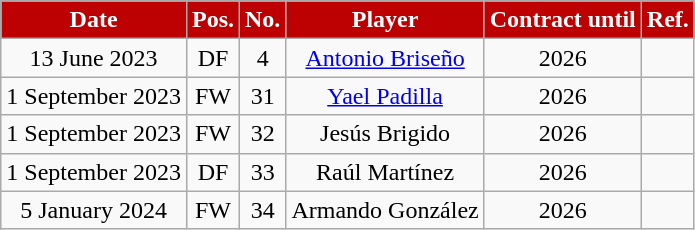<table class="wikitable" style="text-align:center; font-size:100%; ">
<tr>
<th style="background:#bd0102; color:#FFFFFF;"><strong>Date</strong></th>
<th style="background:#bd0102; color:#FFFFFF;"><strong>Pos.</strong></th>
<th style="background:#bd0102; color:#FFFFFF;"><strong>No.</strong></th>
<th style="background:#bd0102; color:#FFFFFF;"><strong>Player</strong></th>
<th style="background:#bd0102; color:#FFFFFF;"><strong>Contract until</strong></th>
<th style="background:#bd0102; color:#FFFFFF; width:25px;">Ref.</th>
</tr>
<tr>
<td>13 June 2023</td>
<td style="text-align:center;">DF</td>
<td style="text-align:center;">4</td>
<td> <a href='#'>Antonio Briseño</a></td>
<td>2026</td>
<td></td>
</tr>
<tr>
<td>1 September 2023</td>
<td style="text-align:center;">FW</td>
<td style="text-align:center;">31</td>
<td> <a href='#'>Yael Padilla</a></td>
<td>2026</td>
<td></td>
</tr>
<tr>
<td>1 September 2023</td>
<td style="text-align:center;">FW</td>
<td style="text-align:center;">32</td>
<td> Jesús Brigido</td>
<td>2026</td>
<td></td>
</tr>
<tr>
<td>1 September 2023</td>
<td style="text-align:center;">DF</td>
<td style="text-align:center;">33</td>
<td> Raúl Martínez</td>
<td>2026</td>
<td></td>
</tr>
<tr>
<td>5 January 2024</td>
<td style="text-align:center;">FW</td>
<td style="text-align:center;">34</td>
<td> Armando González</td>
<td>2026</td>
<td></td>
</tr>
</table>
